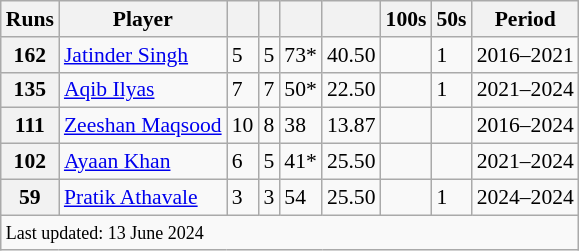<table class="wikitable"style="font-size: 90%">
<tr>
<th>Runs</th>
<th>Player</th>
<th></th>
<th></th>
<th></th>
<th></th>
<th>100s</th>
<th>50s</th>
<th>Period</th>
</tr>
<tr>
<th>162</th>
<td><a href='#'>Jatinder Singh</a></td>
<td>5</td>
<td>5</td>
<td>73*</td>
<td>40.50</td>
<td></td>
<td>1</td>
<td>2016–2021</td>
</tr>
<tr>
<th>135</th>
<td><a href='#'>Aqib Ilyas</a></td>
<td>7</td>
<td>7</td>
<td>50*</td>
<td>22.50</td>
<td></td>
<td>1</td>
<td>2021–2024</td>
</tr>
<tr>
<th>111</th>
<td><a href='#'>Zeeshan Maqsood</a></td>
<td>10</td>
<td>8</td>
<td>38</td>
<td>13.87</td>
<td></td>
<td></td>
<td>2016–2024</td>
</tr>
<tr>
<th>102</th>
<td><a href='#'>Ayaan Khan</a></td>
<td>6</td>
<td>5</td>
<td>41*</td>
<td>25.50</td>
<td></td>
<td></td>
<td>2021–2024</td>
</tr>
<tr>
<th>59</th>
<td><a href='#'>Pratik Athavale</a></td>
<td>3</td>
<td>3</td>
<td>54</td>
<td>25.50</td>
<td></td>
<td>1</td>
<td>2024–2024</td>
</tr>
<tr>
<td colspan="9"><small>Last updated: 13 June 2024</small></td>
</tr>
</table>
